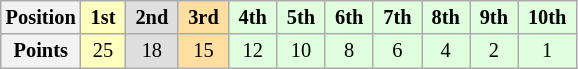<table class="wikitable" style="font-size:85%; text-align:center">
<tr>
<th>Position</th>
<td style="background:#FFFFBF;"> <strong>1st</strong> </td>
<td style="background:#DFDFDF;"> <strong>2nd</strong> </td>
<td style="background:#FFDF9F;"> <strong>3rd</strong> </td>
<td style="background:#DFFFDF;"> <strong>4th</strong> </td>
<td style="background:#DFFFDF;"> <strong>5th</strong> </td>
<td style="background:#DFFFDF;"> <strong>6th</strong> </td>
<td style="background:#DFFFDF;"> <strong>7th</strong> </td>
<td style="background:#DFFFDF;"> <strong>8th</strong> </td>
<td style="background:#DFFFDF;"> <strong>9th</strong> </td>
<td style="background:#DFFFDF;"> <strong>10th</strong> </td>
</tr>
<tr>
<th>Points</th>
<td style="background:#FFFFBF;">25</td>
<td style="background:#DFDFDF;">18</td>
<td style="background:#FFDF9F;">15</td>
<td style="background:#DFFFDF;">12</td>
<td style="background:#DFFFDF;">10</td>
<td style="background:#DFFFDF;">8</td>
<td style="background:#DFFFDF;">6</td>
<td style="background:#DFFFDF;">4</td>
<td style="background:#DFFFDF;">2</td>
<td style="background:#DFFFDF;">1</td>
</tr>
</table>
